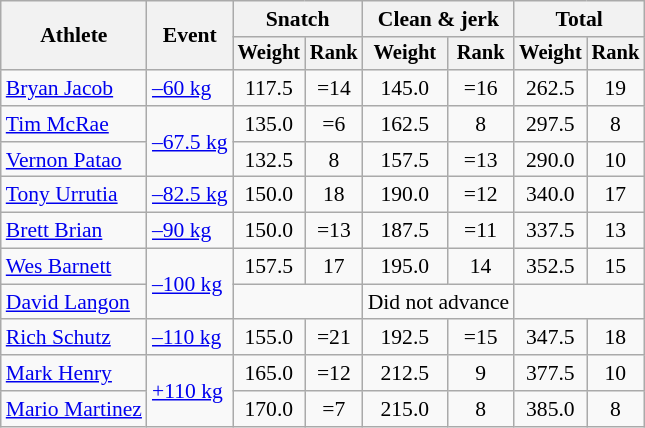<table class=wikitable style=font-size:90%;text-align:center>
<tr>
<th rowspan=2>Athlete</th>
<th rowspan=2>Event</th>
<th colspan=2>Snatch</th>
<th colspan=2>Clean & jerk</th>
<th colspan=2>Total</th>
</tr>
<tr style=font-size:95%>
<th>Weight</th>
<th>Rank</th>
<th>Weight</th>
<th>Rank</th>
<th>Weight</th>
<th>Rank</th>
</tr>
<tr>
<td align=left><a href='#'>Bryan Jacob</a></td>
<td align=left><a href='#'>–60 kg</a></td>
<td>117.5</td>
<td>=14</td>
<td>145.0</td>
<td>=16</td>
<td>262.5</td>
<td>19</td>
</tr>
<tr>
<td align=left><a href='#'>Tim McRae</a></td>
<td align=left rowspan=2><a href='#'>–67.5 kg</a></td>
<td>135.0</td>
<td>=6</td>
<td>162.5</td>
<td>8</td>
<td>297.5</td>
<td>8</td>
</tr>
<tr>
<td align=left><a href='#'>Vernon Patao</a></td>
<td>132.5</td>
<td>8</td>
<td>157.5</td>
<td>=13</td>
<td>290.0</td>
<td>10</td>
</tr>
<tr>
<td align=left><a href='#'>Tony Urrutia</a></td>
<td align=left><a href='#'>–82.5 kg</a></td>
<td>150.0</td>
<td>18</td>
<td>190.0</td>
<td>=12</td>
<td>340.0</td>
<td>17</td>
</tr>
<tr>
<td align=left><a href='#'>Brett Brian</a></td>
<td align=left><a href='#'>–90 kg</a></td>
<td>150.0</td>
<td>=13</td>
<td>187.5</td>
<td>=11</td>
<td>337.5</td>
<td>13</td>
</tr>
<tr>
<td align=left><a href='#'>Wes Barnett</a></td>
<td align=left rowspan=2><a href='#'>–100 kg</a></td>
<td>157.5</td>
<td>17</td>
<td>195.0</td>
<td>14</td>
<td>352.5</td>
<td>15</td>
</tr>
<tr>
<td align=left><a href='#'>David Langon</a></td>
<td colspan=2></td>
<td colspan=2>Did not advance</td>
<td colspan=2></td>
</tr>
<tr>
<td align=left><a href='#'>Rich Schutz</a></td>
<td align=left><a href='#'>–110 kg</a></td>
<td>155.0</td>
<td>=21</td>
<td>192.5</td>
<td>=15</td>
<td>347.5</td>
<td>18</td>
</tr>
<tr>
<td align=left><a href='#'>Mark Henry</a></td>
<td align=left rowspan=2><a href='#'>+110 kg</a></td>
<td>165.0</td>
<td>=12</td>
<td>212.5</td>
<td>9</td>
<td>377.5</td>
<td>10</td>
</tr>
<tr>
<td align=left><a href='#'>Mario Martinez</a></td>
<td>170.0</td>
<td>=7</td>
<td>215.0</td>
<td>8</td>
<td>385.0</td>
<td>8</td>
</tr>
</table>
